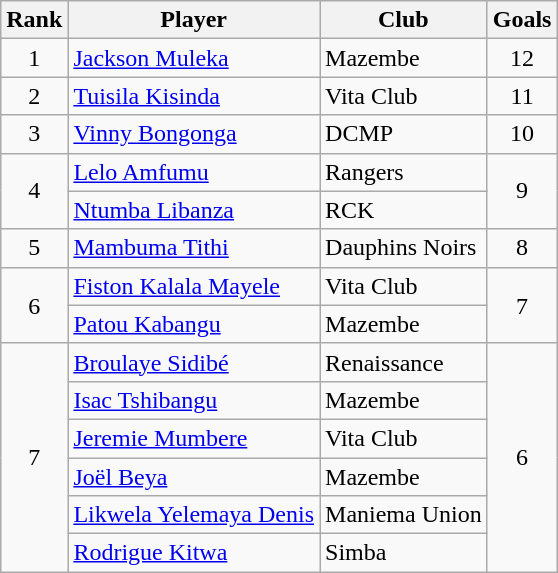<table class="wikitable" style="text-align:center">
<tr>
<th>Rank</th>
<th>Player</th>
<th>Club</th>
<th>Goals</th>
</tr>
<tr>
<td>1</td>
<td align="left"> <a href='#'>Jackson Muleka</a></td>
<td align="left">Mazembe</td>
<td>12</td>
</tr>
<tr>
<td>2</td>
<td align="left"> <a href='#'>Tuisila Kisinda</a></td>
<td align="left">Vita Club</td>
<td>11</td>
</tr>
<tr>
<td>3</td>
<td align="left"> <a href='#'>Vinny Bongonga</a></td>
<td align="left">DCMP</td>
<td>10</td>
</tr>
<tr>
<td rowspan=2>4</td>
<td align="left"> <a href='#'>Lelo Amfumu</a></td>
<td align="left">Rangers</td>
<td rowspan=2>9</td>
</tr>
<tr>
<td align="left"> <a href='#'>Ntumba Libanza</a></td>
<td align="left">RCK</td>
</tr>
<tr>
<td>5</td>
<td align="left"> <a href='#'>Mambuma Tithi</a></td>
<td align="left">Dauphins Noirs</td>
<td>8</td>
</tr>
<tr>
<td rowspan=2>6</td>
<td align="left"> <a href='#'>Fiston Kalala Mayele</a></td>
<td align="left">Vita Club</td>
<td rowspan=2>7</td>
</tr>
<tr>
<td align="left"> <a href='#'>Patou Kabangu</a></td>
<td align="left">Mazembe</td>
</tr>
<tr>
<td rowspan=6>7</td>
<td align="left"> <a href='#'>Broulaye Sidibé</a></td>
<td align="left">Renaissance</td>
<td rowspan=6>6</td>
</tr>
<tr>
<td align="left"> <a href='#'>Isac Tshibangu</a></td>
<td align="left">Mazembe</td>
</tr>
<tr>
<td align="left"> <a href='#'>Jeremie Mumbere</a></td>
<td align="left">Vita Club</td>
</tr>
<tr>
<td align="left">  <a href='#'>Joël Beya</a></td>
<td align="left">Mazembe</td>
</tr>
<tr>
<td align="left"> <a href='#'>Likwela Yelemaya Denis</a></td>
<td align="left">Maniema Union</td>
</tr>
<tr>
<td align="left"> <a href='#'>Rodrigue Kitwa</a></td>
<td align="left">Simba</td>
</tr>
</table>
